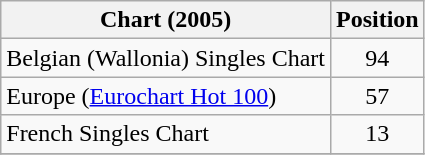<table class="wikitable sortable">
<tr>
<th>Chart (2005)</th>
<th>Position</th>
</tr>
<tr>
<td>Belgian (Wallonia) Singles Chart</td>
<td align="center">94</td>
</tr>
<tr>
<td>Europe (<a href='#'>Eurochart Hot 100</a>)</td>
<td align="center">57</td>
</tr>
<tr>
<td>French Singles Chart</td>
<td align="center">13</td>
</tr>
<tr>
</tr>
</table>
